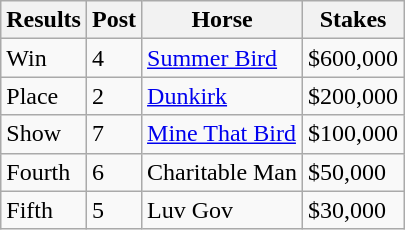<table class="wikitable">
<tr>
<th>Results</th>
<th>Post</th>
<th>Horse</th>
<th>Stakes</th>
</tr>
<tr>
<td>Win</td>
<td>4</td>
<td><a href='#'>Summer Bird</a></td>
<td>$600,000</td>
</tr>
<tr>
<td>Place</td>
<td>2</td>
<td><a href='#'>Dunkirk</a></td>
<td>$200,000</td>
</tr>
<tr>
<td>Show</td>
<td>7</td>
<td><a href='#'>Mine That Bird</a></td>
<td>$100,000</td>
</tr>
<tr>
<td>Fourth</td>
<td>6</td>
<td>Charitable Man</td>
<td>$50,000</td>
</tr>
<tr>
<td>Fifth</td>
<td>5</td>
<td>Luv Gov</td>
<td>$30,000</td>
</tr>
</table>
